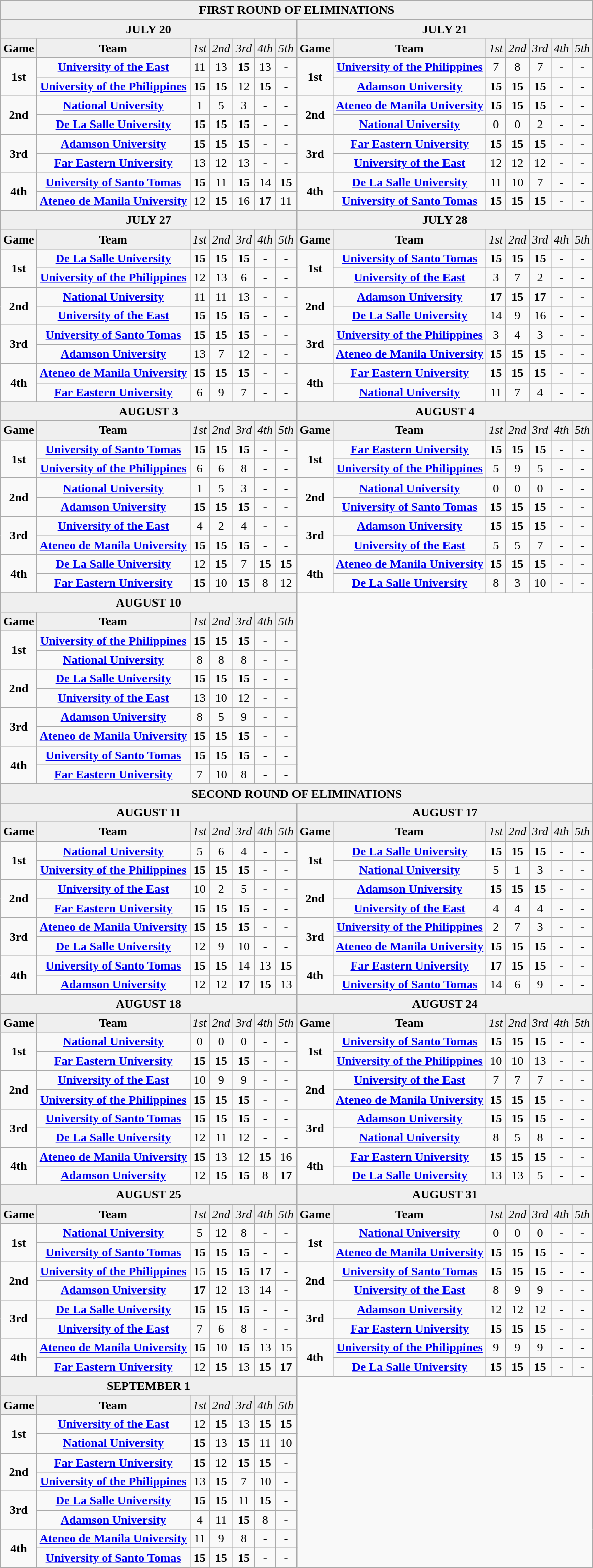<table class="wikitable" style="text-align: center">
<tr bgcolor="#efefef">
<td colspan=18><strong>FIRST ROUND OF ELIMINATIONS</strong></td>
</tr>
<tr bgcolor="#efefef">
</tr>
<tr>
</tr>
<tr bgcolor="#efefef">
<td colspan=7><strong>JULY 20</strong></td>
<td colspan=7><strong>JULY 21</strong></td>
</tr>
<tr bgcolor="#efefef">
<td><strong>Game</strong></td>
<td><strong>Team</strong></td>
<td><em>1st</em></td>
<td><em>2nd</em></td>
<td><em>3rd</em></td>
<td><em>4th</em></td>
<td><em>5th</em></td>
<td><strong>Game</strong></td>
<td><strong>Team</strong></td>
<td><em>1st</em></td>
<td><em>2nd</em></td>
<td><em>3rd</em></td>
<td><em>4th</em></td>
<td><em>5th</em></td>
</tr>
<tr>
<td rowspan=2><strong>1st</strong></td>
<td><strong> <a href='#'>University of the East</a></strong></td>
<td>11</td>
<td>13</td>
<td><strong>15</strong></td>
<td>13</td>
<td>-</td>
<td rowspan=2><strong>1st</strong></td>
<td><strong> <a href='#'>University of the Philippines</a></strong></td>
<td>7</td>
<td>8</td>
<td>7</td>
<td>-</td>
<td>-</td>
</tr>
<tr>
<td><strong> <a href='#'>University of the Philippines</a></strong></td>
<td><strong>15</strong></td>
<td><strong>15</strong></td>
<td>12</td>
<td><strong>15</strong></td>
<td>-</td>
<td><strong> <a href='#'>Adamson University</a></strong></td>
<td><strong>15</strong></td>
<td><strong>15</strong></td>
<td><strong>15</strong></td>
<td>-</td>
<td>-</td>
</tr>
<tr>
<td rowspan=2><strong>2nd</strong></td>
<td><strong> <a href='#'>National University</a></strong></td>
<td>1</td>
<td>5</td>
<td>3</td>
<td>-</td>
<td>-</td>
<td rowspan=2><strong>2nd</strong></td>
<td><strong> <a href='#'>Ateneo de Manila University</a></strong></td>
<td><strong>15</strong></td>
<td><strong>15</strong></td>
<td><strong>15</strong></td>
<td>-</td>
<td>-</td>
</tr>
<tr>
<td><strong> <a href='#'>De La Salle University</a></strong></td>
<td><strong>15</strong></td>
<td><strong>15</strong></td>
<td><strong>15</strong></td>
<td>-</td>
<td>-</td>
<td><strong> <a href='#'>National University</a></strong></td>
<td>0</td>
<td>0</td>
<td>2</td>
<td>-</td>
<td>-</td>
</tr>
<tr>
<td rowspan=2><strong>3rd</strong></td>
<td><strong> <a href='#'>Adamson University</a></strong></td>
<td><strong>15</strong></td>
<td><strong>15</strong></td>
<td><strong>15</strong></td>
<td>-</td>
<td>-</td>
<td rowspan=2><strong>3rd</strong></td>
<td><strong> <a href='#'>Far Eastern University</a></strong></td>
<td><strong>15</strong></td>
<td><strong>15</strong></td>
<td><strong>15</strong></td>
<td>-</td>
<td>-</td>
</tr>
<tr>
<td><strong> <a href='#'>Far Eastern University</a></strong></td>
<td>13</td>
<td>12</td>
<td>13</td>
<td>-</td>
<td>-</td>
<td><strong> <a href='#'>University of the East</a></strong></td>
<td>12</td>
<td>12</td>
<td>12</td>
<td>-</td>
<td>-</td>
</tr>
<tr>
<td rowspan=2><strong>4th</strong></td>
<td><strong> <a href='#'>University of Santo Tomas</a></strong></td>
<td><strong>15</strong></td>
<td>11</td>
<td><strong>15</strong></td>
<td>14</td>
<td><strong>15</strong></td>
<td rowspan=2><strong>4th</strong></td>
<td><strong> <a href='#'>De La Salle University</a></strong></td>
<td>11</td>
<td>10</td>
<td>7</td>
<td>-</td>
<td>-</td>
</tr>
<tr>
<td><strong> <a href='#'>Ateneo de Manila University</a></strong></td>
<td>12</td>
<td><strong>15</strong></td>
<td>16</td>
<td><strong>17</strong></td>
<td>11</td>
<td><strong> <a href='#'>University of Santo Tomas</a></strong></td>
<td><strong>15</strong></td>
<td><strong>15</strong></td>
<td><strong>15</strong></td>
<td>-</td>
<td>-</td>
</tr>
<tr>
</tr>
<tr bgcolor="#efefef">
<td colspan=7><strong>JULY 27</strong></td>
<td colspan=7><strong>JULY 28</strong></td>
</tr>
<tr bgcolor="#efefef">
<td><strong>Game</strong></td>
<td><strong>Team</strong></td>
<td><em>1st</em></td>
<td><em>2nd</em></td>
<td><em>3rd</em></td>
<td><em>4th</em></td>
<td><em>5th</em></td>
<td><strong>Game</strong></td>
<td><strong>Team</strong></td>
<td><em>1st</em></td>
<td><em>2nd</em></td>
<td><em>3rd</em></td>
<td><em>4th</em></td>
<td><em>5th</em></td>
</tr>
<tr>
<td rowspan=2><strong>1st</strong></td>
<td><strong> <a href='#'>De La Salle University</a></strong></td>
<td><strong>15</strong></td>
<td><strong>15</strong></td>
<td><strong>15</strong></td>
<td>-</td>
<td>-</td>
<td rowspan=2><strong>1st</strong></td>
<td><strong> <a href='#'>University of Santo Tomas</a></strong></td>
<td><strong>15</strong></td>
<td><strong>15</strong></td>
<td><strong>15</strong></td>
<td>-</td>
<td>-</td>
</tr>
<tr>
<td><strong> <a href='#'>University of the Philippines</a></strong></td>
<td>12</td>
<td>13</td>
<td>6</td>
<td>-</td>
<td>-</td>
<td><strong> <a href='#'>University of the East</a></strong></td>
<td>3</td>
<td>7</td>
<td>2</td>
<td>-</td>
<td>-</td>
</tr>
<tr>
<td rowspan=2><strong>2nd</strong></td>
<td><strong> <a href='#'>National University</a></strong></td>
<td>11</td>
<td>11</td>
<td>13</td>
<td>-</td>
<td>-</td>
<td rowspan=2><strong>2nd</strong></td>
<td><strong> <a href='#'>Adamson University</a></strong></td>
<td><strong>17</strong></td>
<td><strong>15</strong></td>
<td><strong>17</strong></td>
<td>-</td>
<td>-</td>
</tr>
<tr>
<td><strong> <a href='#'>University of the East</a></strong></td>
<td><strong>15</strong></td>
<td><strong>15</strong></td>
<td><strong>15</strong></td>
<td>-</td>
<td>-</td>
<td><strong> <a href='#'>De La Salle University</a></strong></td>
<td>14</td>
<td>9</td>
<td>16</td>
<td>-</td>
<td>-</td>
</tr>
<tr>
<td rowspan=2><strong>3rd</strong></td>
<td><strong> <a href='#'>University of Santo Tomas</a></strong></td>
<td><strong>15</strong></td>
<td><strong>15</strong></td>
<td><strong>15</strong></td>
<td>-</td>
<td>-</td>
<td rowspan=2><strong>3rd</strong></td>
<td><strong> <a href='#'>University of the Philippines</a></strong></td>
<td>3</td>
<td>4</td>
<td>3</td>
<td>-</td>
<td>-</td>
</tr>
<tr>
<td><strong> <a href='#'>Adamson University</a></strong></td>
<td>13</td>
<td>7</td>
<td>12</td>
<td>-</td>
<td>-</td>
<td><strong> <a href='#'>Ateneo de Manila University</a></strong></td>
<td><strong>15</strong></td>
<td><strong>15</strong></td>
<td><strong>15</strong></td>
<td>-</td>
<td>-</td>
</tr>
<tr>
<td rowspan=2><strong>4th</strong></td>
<td><strong> <a href='#'>Ateneo de Manila University</a></strong></td>
<td><strong>15</strong></td>
<td><strong>15</strong></td>
<td><strong>15</strong></td>
<td>-</td>
<td>-</td>
<td rowspan=2><strong>4th</strong></td>
<td><strong> <a href='#'>Far Eastern University</a></strong></td>
<td><strong>15</strong></td>
<td><strong>15</strong></td>
<td><strong>15</strong></td>
<td>-</td>
<td>-</td>
</tr>
<tr>
<td><strong> <a href='#'>Far Eastern University</a></strong></td>
<td>6</td>
<td>9</td>
<td>7</td>
<td>-</td>
<td>-</td>
<td><strong> <a href='#'>National University</a></strong></td>
<td>11</td>
<td>7</td>
<td>4</td>
<td>-</td>
<td>-</td>
</tr>
<tr>
</tr>
<tr bgcolor="#efefef">
<td colspan=7><strong>AUGUST 3</strong></td>
<td colspan=7><strong>AUGUST 4</strong></td>
</tr>
<tr bgcolor="#efefef">
<td><strong>Game</strong></td>
<td><strong>Team</strong></td>
<td><em>1st</em></td>
<td><em>2nd</em></td>
<td><em>3rd</em></td>
<td><em>4th</em></td>
<td><em>5th</em></td>
<td><strong>Game</strong></td>
<td><strong>Team</strong></td>
<td><em>1st</em></td>
<td><em>2nd</em></td>
<td><em>3rd</em></td>
<td><em>4th</em></td>
<td><em>5th</em></td>
</tr>
<tr>
<td rowspan=2><strong>1st</strong></td>
<td><strong> <a href='#'>University of Santo Tomas</a></strong></td>
<td><strong>15</strong></td>
<td><strong>15</strong></td>
<td><strong>15</strong></td>
<td>-</td>
<td>-</td>
<td rowspan=2><strong>1st</strong></td>
<td><strong> <a href='#'>Far Eastern University</a></strong></td>
<td><strong>15</strong></td>
<td><strong>15</strong></td>
<td><strong>15</strong></td>
<td>-</td>
<td>-</td>
</tr>
<tr>
<td><strong> <a href='#'>University of the Philippines</a></strong></td>
<td>6</td>
<td>6</td>
<td>8</td>
<td>-</td>
<td>-</td>
<td><strong> <a href='#'>University of the Philippines</a></strong></td>
<td>5</td>
<td>9</td>
<td>5</td>
<td>-</td>
<td>-</td>
</tr>
<tr>
<td rowspan=2><strong>2nd</strong></td>
<td><strong> <a href='#'>National University</a></strong></td>
<td>1</td>
<td>5</td>
<td>3</td>
<td>-</td>
<td>-</td>
<td rowspan=2><strong>2nd</strong></td>
<td><strong> <a href='#'>National University</a></strong></td>
<td>0</td>
<td>0</td>
<td>0</td>
<td>-</td>
<td>-</td>
</tr>
<tr>
<td><strong> <a href='#'>Adamson University</a></strong></td>
<td><strong>15</strong></td>
<td><strong>15</strong></td>
<td><strong>15</strong></td>
<td>-</td>
<td>-</td>
<td><strong> <a href='#'>University of Santo Tomas</a></strong></td>
<td><strong>15</strong></td>
<td><strong>15</strong></td>
<td><strong>15</strong></td>
<td>-</td>
<td>-</td>
</tr>
<tr>
<td rowspan=2><strong>3rd</strong></td>
<td><strong> <a href='#'>University of the East</a></strong></td>
<td>4</td>
<td>2</td>
<td>4</td>
<td>-</td>
<td>-</td>
<td rowspan=2><strong>3rd</strong></td>
<td><strong> <a href='#'>Adamson University</a></strong></td>
<td><strong>15</strong></td>
<td><strong>15</strong></td>
<td><strong>15</strong></td>
<td>-</td>
<td>-</td>
</tr>
<tr>
<td><strong> <a href='#'>Ateneo de Manila University</a></strong></td>
<td><strong>15</strong></td>
<td><strong>15</strong></td>
<td><strong>15</strong></td>
<td>-</td>
<td>-</td>
<td><strong> <a href='#'>University of the East</a></strong></td>
<td>5</td>
<td>5</td>
<td>7</td>
<td>-</td>
<td>-</td>
</tr>
<tr>
<td rowspan=2><strong>4th</strong></td>
<td><strong> <a href='#'>De La Salle University</a></strong></td>
<td>12</td>
<td><strong>15</strong></td>
<td>7</td>
<td><strong>15</strong></td>
<td><strong>15</strong></td>
<td rowspan=2><strong>4th</strong></td>
<td><strong> <a href='#'>Ateneo de Manila University</a></strong></td>
<td><strong>15</strong></td>
<td><strong>15</strong></td>
<td><strong>15</strong></td>
<td>-</td>
<td>-</td>
</tr>
<tr>
<td><strong> <a href='#'>Far Eastern University</a></strong></td>
<td><strong>15</strong></td>
<td>10</td>
<td><strong>15</strong></td>
<td>8</td>
<td>12</td>
<td><strong> <a href='#'>De La Salle University</a></strong></td>
<td>8</td>
<td>3</td>
<td>10</td>
<td>-</td>
<td>-</td>
</tr>
<tr>
</tr>
<tr bgcolor="#efefef">
<td colspan=7><strong>AUGUST 10</strong></td>
</tr>
<tr bgcolor="#efefef">
<td><strong>Game</strong></td>
<td><strong>Team</strong></td>
<td><em>1st</em></td>
<td><em>2nd</em></td>
<td><em>3rd</em></td>
<td><em>4th</em></td>
<td><em>5th</em></td>
</tr>
<tr>
<td rowspan=2><strong>1st</strong></td>
<td><strong> <a href='#'>University of the Philippines</a></strong></td>
<td><strong>15</strong></td>
<td><strong>15</strong></td>
<td><strong>15</strong></td>
<td>-</td>
<td>-</td>
</tr>
<tr>
<td><strong> <a href='#'>National University</a></strong></td>
<td>8</td>
<td>8</td>
<td>8</td>
<td>-</td>
<td>-</td>
</tr>
<tr>
<td rowspan=2><strong>2nd</strong></td>
<td><strong> <a href='#'>De La Salle University</a></strong></td>
<td><strong>15</strong></td>
<td><strong>15</strong></td>
<td><strong>15</strong></td>
<td>-</td>
<td>-</td>
</tr>
<tr>
<td><strong> <a href='#'>University of the East</a></strong></td>
<td>13</td>
<td>10</td>
<td>12</td>
<td>-</td>
<td>-</td>
</tr>
<tr>
<td rowspan=2><strong>3rd</strong></td>
<td><strong> <a href='#'>Adamson University</a></strong></td>
<td>8</td>
<td>5</td>
<td>9</td>
<td>-</td>
<td>-</td>
</tr>
<tr>
<td><strong> <a href='#'>Ateneo de Manila University</a></strong></td>
<td><strong>15</strong></td>
<td><strong>15</strong></td>
<td><strong>15</strong></td>
<td>-</td>
<td>-</td>
</tr>
<tr>
<td rowspan=2><strong>4th</strong></td>
<td><strong> <a href='#'>University of Santo Tomas</a></strong></td>
<td><strong>15</strong></td>
<td><strong>15</strong></td>
<td><strong>15</strong></td>
<td>-</td>
<td>-</td>
</tr>
<tr>
<td><strong> <a href='#'>Far Eastern University</a></strong></td>
<td>7</td>
<td>10</td>
<td>8</td>
<td>-</td>
<td>-</td>
</tr>
<tr>
</tr>
<tr bgcolor="#efefef">
<td colspan=18><strong>SECOND ROUND OF ELIMINATIONS</strong></td>
</tr>
<tr bgcolor="#efefef">
</tr>
<tr>
</tr>
<tr bgcolor="#efefef">
<td colspan=7><strong>AUGUST 11</strong></td>
<td colspan=7><strong>AUGUST 17</strong></td>
</tr>
<tr bgcolor="#efefef">
<td><strong>Game</strong></td>
<td><strong>Team</strong></td>
<td><em>1st</em></td>
<td><em>2nd</em></td>
<td><em>3rd</em></td>
<td><em>4th</em></td>
<td><em>5th</em></td>
<td><strong>Game</strong></td>
<td><strong>Team</strong></td>
<td><em>1st</em></td>
<td><em>2nd</em></td>
<td><em>3rd</em></td>
<td><em>4th</em></td>
<td><em>5th</em></td>
</tr>
<tr>
<td rowspan=2><strong>1st</strong></td>
<td><strong> <a href='#'>National University</a></strong></td>
<td>5</td>
<td>6</td>
<td>4</td>
<td>-</td>
<td>-</td>
<td rowspan=2><strong>1st</strong></td>
<td><strong> <a href='#'>De La Salle University</a></strong></td>
<td><strong>15</strong></td>
<td><strong>15</strong></td>
<td><strong>15</strong></td>
<td>-</td>
<td>-</td>
</tr>
<tr>
<td><strong> <a href='#'>University of the Philippines</a></strong></td>
<td><strong>15</strong></td>
<td><strong>15</strong></td>
<td><strong>15</strong></td>
<td>-</td>
<td>-</td>
<td><strong> <a href='#'>National University</a></strong></td>
<td>5</td>
<td>1</td>
<td>3</td>
<td>-</td>
<td>-</td>
</tr>
<tr>
<td rowspan=2><strong>2nd</strong></td>
<td><strong> <a href='#'>University of the East</a></strong></td>
<td>10</td>
<td>2</td>
<td>5</td>
<td>-</td>
<td>-</td>
<td rowspan=2><strong>2nd</strong></td>
<td><strong> <a href='#'>Adamson University</a></strong></td>
<td><strong>15</strong></td>
<td><strong>15</strong></td>
<td><strong>15</strong></td>
<td>-</td>
<td>-</td>
</tr>
<tr>
<td><strong> <a href='#'>Far Eastern University</a></strong></td>
<td><strong>15</strong></td>
<td><strong>15</strong></td>
<td><strong>15</strong></td>
<td>-</td>
<td>-</td>
<td><strong> <a href='#'>University of the East</a></strong></td>
<td>4</td>
<td>4</td>
<td>4</td>
<td>-</td>
<td>-</td>
</tr>
<tr>
<td rowspan=2><strong>3rd</strong></td>
<td><strong> <a href='#'>Ateneo de Manila University</a></strong></td>
<td><strong>15</strong></td>
<td><strong>15</strong></td>
<td><strong>15</strong></td>
<td>-</td>
<td>-</td>
<td rowspan=2><strong>3rd</strong></td>
<td><strong> <a href='#'>University of the Philippines</a></strong></td>
<td>2</td>
<td>7</td>
<td>3</td>
<td>-</td>
<td>-</td>
</tr>
<tr>
<td><strong> <a href='#'>De La Salle University</a></strong></td>
<td>12</td>
<td>9</td>
<td>10</td>
<td>-</td>
<td>-</td>
<td><strong> <a href='#'>Ateneo de Manila University</a></strong></td>
<td><strong>15</strong></td>
<td><strong>15</strong></td>
<td><strong>15</strong></td>
<td>-</td>
<td>-</td>
</tr>
<tr>
<td rowspan=2><strong>4th</strong></td>
<td><strong> <a href='#'>University of Santo Tomas</a></strong></td>
<td><strong>15</strong></td>
<td><strong>15</strong></td>
<td>14</td>
<td>13</td>
<td><strong>15</strong></td>
<td rowspan=2><strong>4th</strong></td>
<td><strong> <a href='#'>Far Eastern University</a></strong></td>
<td><strong>17</strong></td>
<td><strong>15</strong></td>
<td><strong>15</strong></td>
<td>-</td>
<td>-</td>
</tr>
<tr>
<td><strong> <a href='#'>Adamson University</a></strong></td>
<td>12</td>
<td>12</td>
<td><strong>17</strong></td>
<td><strong>15</strong></td>
<td>13</td>
<td><strong> <a href='#'>University of Santo Tomas</a></strong></td>
<td>14</td>
<td>6</td>
<td>9</td>
<td>-</td>
<td>-</td>
</tr>
<tr>
</tr>
<tr bgcolor="#efefef">
<td colspan=7><strong>AUGUST 18</strong></td>
<td colspan=7><strong>AUGUST 24</strong></td>
</tr>
<tr bgcolor="#efefef">
<td><strong>Game</strong></td>
<td><strong>Team</strong></td>
<td><em>1st</em></td>
<td><em>2nd</em></td>
<td><em>3rd</em></td>
<td><em>4th</em></td>
<td><em>5th</em></td>
<td><strong>Game</strong></td>
<td><strong>Team</strong></td>
<td><em>1st</em></td>
<td><em>2nd</em></td>
<td><em>3rd</em></td>
<td><em>4th</em></td>
<td><em>5th</em></td>
</tr>
<tr>
<td rowspan=2><strong>1st</strong></td>
<td><strong> <a href='#'>National University</a></strong></td>
<td>0</td>
<td>0</td>
<td>0</td>
<td>-</td>
<td>-</td>
<td rowspan=2><strong>1st</strong></td>
<td><strong> <a href='#'>University of Santo Tomas</a></strong></td>
<td><strong>15</strong></td>
<td><strong>15</strong></td>
<td><strong>15</strong></td>
<td>-</td>
<td>-</td>
</tr>
<tr>
<td><strong> <a href='#'>Far Eastern University</a></strong></td>
<td><strong>15</strong></td>
<td><strong>15</strong></td>
<td><strong>15</strong></td>
<td>-</td>
<td>-</td>
<td><strong> <a href='#'>University of the Philippines</a></strong></td>
<td>10</td>
<td>10</td>
<td>13</td>
<td>-</td>
<td>-</td>
</tr>
<tr>
<td rowspan=2><strong>2nd</strong></td>
<td><strong> <a href='#'>University of the East</a></strong></td>
<td>10</td>
<td>9</td>
<td>9</td>
<td>-</td>
<td>-</td>
<td rowspan=2><strong>2nd</strong></td>
<td><strong> <a href='#'>University of the East</a></strong></td>
<td>7</td>
<td>7</td>
<td>7</td>
<td>-</td>
<td>-</td>
</tr>
<tr>
<td><strong> <a href='#'>University of the Philippines</a></strong></td>
<td><strong>15</strong></td>
<td><strong>15</strong></td>
<td><strong>15</strong></td>
<td>-</td>
<td>-</td>
<td><strong> <a href='#'>Ateneo de Manila University</a></strong></td>
<td><strong>15</strong></td>
<td><strong>15</strong></td>
<td><strong>15</strong></td>
<td>-</td>
<td>-</td>
</tr>
<tr>
<td rowspan=2><strong>3rd</strong></td>
<td><strong> <a href='#'>University of Santo Tomas</a></strong></td>
<td><strong>15</strong></td>
<td><strong>15</strong></td>
<td><strong>15</strong></td>
<td>-</td>
<td>-</td>
<td rowspan=2><strong>3rd</strong></td>
<td><strong> <a href='#'>Adamson University</a></strong></td>
<td><strong>15</strong></td>
<td><strong>15</strong></td>
<td><strong>15</strong></td>
<td>-</td>
<td>-</td>
</tr>
<tr>
<td><strong> <a href='#'>De La Salle University</a></strong></td>
<td>12</td>
<td>11</td>
<td>12</td>
<td>-</td>
<td>-</td>
<td><strong> <a href='#'>National University</a></strong></td>
<td>8</td>
<td>5</td>
<td>8</td>
<td>-</td>
<td>-</td>
</tr>
<tr>
<td rowspan=2><strong>4th</strong></td>
<td><strong> <a href='#'>Ateneo de Manila University</a></strong></td>
<td><strong>15</strong></td>
<td>13</td>
<td>12</td>
<td><strong>15</strong></td>
<td>16</td>
<td rowspan=2><strong>4th</strong></td>
<td><strong> <a href='#'>Far Eastern University</a></strong></td>
<td><strong>15</strong></td>
<td><strong>15</strong></td>
<td><strong>15</strong></td>
<td>-</td>
<td>-</td>
</tr>
<tr>
<td><strong> <a href='#'>Adamson University</a></strong></td>
<td>12</td>
<td><strong>15</strong></td>
<td><strong>15</strong></td>
<td>8</td>
<td><strong>17</strong></td>
<td><strong> <a href='#'>De La Salle University</a></strong></td>
<td>13</td>
<td>13</td>
<td>5</td>
<td>-</td>
<td>-</td>
</tr>
<tr>
</tr>
<tr bgcolor="#efefef">
<td colspan=7><strong>AUGUST 25</strong></td>
<td colspan=7><strong>AUGUST 31</strong></td>
</tr>
<tr bgcolor="#efefef">
<td><strong>Game</strong></td>
<td><strong>Team</strong></td>
<td><em>1st</em></td>
<td><em>2nd</em></td>
<td><em>3rd</em></td>
<td><em>4th</em></td>
<td><em>5th</em></td>
<td><strong>Game</strong></td>
<td><strong>Team</strong></td>
<td><em>1st</em></td>
<td><em>2nd</em></td>
<td><em>3rd</em></td>
<td><em>4th</em></td>
<td><em>5th</em></td>
</tr>
<tr>
<td rowspan=2><strong>1st</strong></td>
<td><strong> <a href='#'>National University</a></strong></td>
<td>5</td>
<td>12</td>
<td>8</td>
<td>-</td>
<td>-</td>
<td rowspan=2><strong>1st</strong></td>
<td><strong> <a href='#'>National University</a></strong></td>
<td>0</td>
<td>0</td>
<td>0</td>
<td>-</td>
<td>-</td>
</tr>
<tr>
<td><strong> <a href='#'>University of Santo Tomas</a></strong></td>
<td><strong>15</strong></td>
<td><strong>15</strong></td>
<td><strong>15</strong></td>
<td>-</td>
<td>-</td>
<td><strong> <a href='#'>Ateneo de Manila University</a></strong></td>
<td><strong>15</strong></td>
<td><strong>15</strong></td>
<td><strong>15</strong></td>
<td>-</td>
<td>-</td>
</tr>
<tr>
<td rowspan=2><strong>2nd</strong></td>
<td><strong> <a href='#'>University of the Philippines</a></strong></td>
<td>15</td>
<td><strong>15</strong></td>
<td><strong>15</strong></td>
<td><strong>17</strong></td>
<td>-</td>
<td rowspan=2><strong>2nd</strong></td>
<td><strong> <a href='#'>University of Santo Tomas</a></strong></td>
<td><strong>15</strong></td>
<td><strong>15</strong></td>
<td><strong>15</strong></td>
<td>-</td>
<td>-</td>
</tr>
<tr>
<td><strong> <a href='#'>Adamson University</a></strong></td>
<td><strong>17</strong></td>
<td>12</td>
<td>13</td>
<td>14</td>
<td>-</td>
<td><strong> <a href='#'>University of the East</a></strong></td>
<td>8</td>
<td>9</td>
<td>9</td>
<td>-</td>
<td>-</td>
</tr>
<tr>
<td rowspan=2><strong>3rd</strong></td>
<td><strong> <a href='#'>De La Salle University</a></strong></td>
<td><strong>15</strong></td>
<td><strong>15</strong></td>
<td><strong>15</strong></td>
<td>-</td>
<td>-</td>
<td rowspan=2><strong>3rd</strong></td>
<td><strong> <a href='#'>Adamson University</a></strong></td>
<td>12</td>
<td>12</td>
<td>12</td>
<td>-</td>
<td>-</td>
</tr>
<tr>
<td><strong> <a href='#'>University of the East</a></strong></td>
<td>7</td>
<td>6</td>
<td>8</td>
<td>-</td>
<td>-</td>
<td><strong> <a href='#'>Far Eastern University</a></strong></td>
<td><strong>15</strong></td>
<td><strong>15</strong></td>
<td><strong>15</strong></td>
<td>-</td>
<td>-</td>
</tr>
<tr>
<td rowspan=2><strong>4th</strong></td>
<td><strong> <a href='#'>Ateneo de Manila University</a></strong></td>
<td><strong>15</strong></td>
<td>10</td>
<td><strong>15</strong></td>
<td>13</td>
<td>15</td>
<td rowspan=2><strong>4th</strong></td>
<td><strong> <a href='#'>University of the Philippines</a></strong></td>
<td>9</td>
<td>9</td>
<td>9</td>
<td>-</td>
<td>-</td>
</tr>
<tr>
<td><strong> <a href='#'>Far Eastern University</a></strong></td>
<td>12</td>
<td><strong>15</strong></td>
<td>13</td>
<td><strong>15</strong></td>
<td><strong>17</strong></td>
<td><strong> <a href='#'>De La Salle University</a></strong></td>
<td><strong>15</strong></td>
<td><strong>15</strong></td>
<td><strong>15</strong></td>
<td>-</td>
<td>-</td>
</tr>
<tr>
</tr>
<tr bgcolor="#efefef">
<td colspan=7><strong>SEPTEMBER 1</strong></td>
</tr>
<tr bgcolor="#efefef">
<td><strong>Game</strong></td>
<td><strong>Team</strong></td>
<td><em>1st</em></td>
<td><em>2nd</em></td>
<td><em>3rd</em></td>
<td><em>4th</em></td>
<td><em>5th</em></td>
</tr>
<tr>
<td rowspan=2><strong>1st</strong></td>
<td><strong> <a href='#'>University of the East</a></strong></td>
<td>12</td>
<td><strong>15</strong></td>
<td>13</td>
<td><strong>15</strong></td>
<td><strong>15</strong></td>
</tr>
<tr>
<td><strong> <a href='#'>National University</a></strong></td>
<td><strong>15</strong></td>
<td>13</td>
<td><strong>15</strong></td>
<td>11</td>
<td>10</td>
</tr>
<tr>
<td rowspan=2><strong>2nd</strong></td>
<td><strong> <a href='#'>Far Eastern University</a></strong></td>
<td><strong>15</strong></td>
<td>12</td>
<td><strong>15</strong></td>
<td><strong>15</strong></td>
<td>-</td>
</tr>
<tr>
<td><strong> <a href='#'>University of the Philippines</a></strong></td>
<td>13</td>
<td><strong>15</strong></td>
<td>7</td>
<td>10</td>
<td>-</td>
</tr>
<tr>
<td rowspan=2><strong>3rd</strong></td>
<td><strong> <a href='#'>De La Salle University</a></strong></td>
<td><strong>15</strong></td>
<td><strong>15</strong></td>
<td>11</td>
<td><strong>15</strong></td>
<td>-</td>
</tr>
<tr>
<td><strong> <a href='#'>Adamson University</a></strong></td>
<td>4</td>
<td>11</td>
<td><strong>15</strong></td>
<td>8</td>
<td>-</td>
</tr>
<tr>
<td rowspan=2><strong>4th</strong></td>
<td><strong> <a href='#'>Ateneo de Manila University</a></strong></td>
<td>11</td>
<td>9</td>
<td>8</td>
<td>-</td>
<td>-</td>
</tr>
<tr>
<td><strong> <a href='#'>University of Santo Tomas</a></strong></td>
<td><strong>15</strong></td>
<td><strong>15</strong></td>
<td><strong>15</strong></td>
<td>-</td>
<td>-</td>
</tr>
</table>
